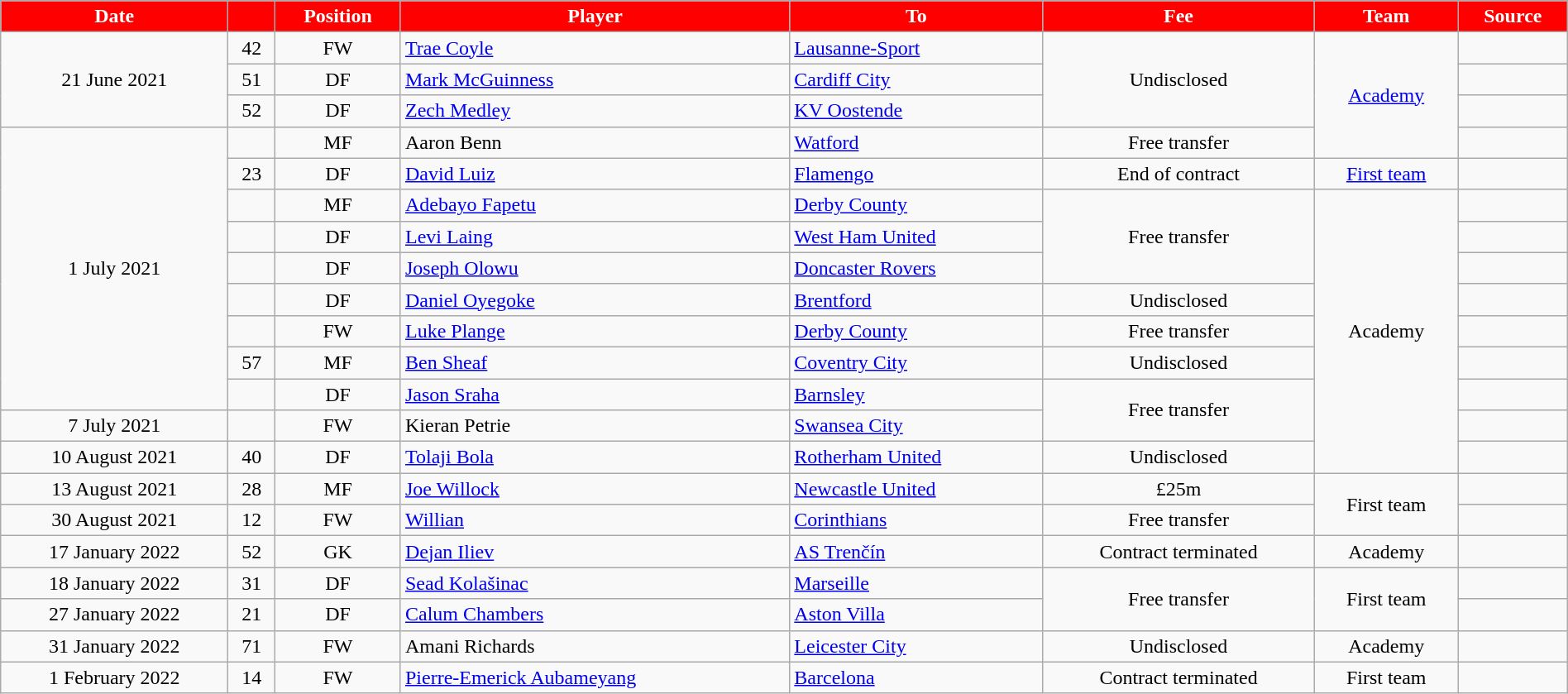<table class="wikitable sortable" style="text-align:center; width:100%;">
<tr>
<th scope="col" style="background:#FF0000; color:white;">Date</th>
<th scope="col" style="background:#FF0000; color:white;"></th>
<th scope="col" style="background:#FF0000; color:white;">Position</th>
<th scope="col" style="background:#FF0000; color:white;">Player</th>
<th scope="col" style="background:#FF0000; color:white;">To</th>
<th scope="col" style="background:#FF0000; color:white;" data-sort-type="currency">Fee</th>
<th scope="col" style="background:#FF0000; color:white;">Team</th>
<th scope="col" style="background:#FF0000; color:white;" class="unsortable">Source</th>
</tr>
<tr>
<td rowspan="3">21 June 2021</td>
<td>42</td>
<td>FW</td>
<td align="left"> <a href='#'>Trae Coyle</a></td>
<td align="left"> <a href='#'>Lausanne-Sport</a></td>
<td rowspan="3">Undisclosed</td>
<td rowspan="4"><a href='#'>Academy</a></td>
<td></td>
</tr>
<tr>
<td>51</td>
<td>DF</td>
<td align="left"> <a href='#'>Mark McGuinness</a></td>
<td align="left"> <a href='#'>Cardiff City</a></td>
<td></td>
</tr>
<tr>
<td>52</td>
<td>DF</td>
<td align="left"> <a href='#'>Zech Medley</a></td>
<td align="left"> <a href='#'>KV Oostende</a></td>
<td></td>
</tr>
<tr>
<td rowspan="9">1 July 2021</td>
<td></td>
<td>MF</td>
<td align="left"> Aaron Benn</td>
<td align="left"> <a href='#'>Watford</a></td>
<td>Free transfer</td>
<td></td>
</tr>
<tr>
<td>23</td>
<td>DF</td>
<td align="left"> <a href='#'>David Luiz</a></td>
<td align="left"> <a href='#'>Flamengo</a></td>
<td>End of contract</td>
<td><a href='#'>First team</a></td>
<td></td>
</tr>
<tr>
<td></td>
<td>MF</td>
<td align="left"> <a href='#'>Adebayo Fapetu</a></td>
<td align="left"> <a href='#'>Derby County</a></td>
<td rowspan="3">Free transfer</td>
<td rowspan="9">Academy</td>
<td></td>
</tr>
<tr>
<td></td>
<td>DF</td>
<td align="left"> <a href='#'>Levi Laing</a></td>
<td align="left"> <a href='#'>West Ham United</a></td>
<td></td>
</tr>
<tr>
<td></td>
<td>DF</td>
<td align="left"> <a href='#'>Joseph Olowu</a></td>
<td align="left"> <a href='#'>Doncaster Rovers</a></td>
<td></td>
</tr>
<tr>
<td></td>
<td>DF</td>
<td align="left"> <a href='#'>Daniel Oyegoke</a></td>
<td align="left"> <a href='#'>Brentford</a></td>
<td>Undisclosed</td>
<td></td>
</tr>
<tr>
<td></td>
<td>FW</td>
<td align="left"> <a href='#'>Luke Plange</a></td>
<td align="left"> <a href='#'>Derby County</a></td>
<td>Free transfer</td>
<td></td>
</tr>
<tr>
<td>57</td>
<td>MF</td>
<td align="left"> <a href='#'>Ben Sheaf</a></td>
<td align="left"> <a href='#'>Coventry City</a></td>
<td>Undisclosed</td>
<td></td>
</tr>
<tr>
<td></td>
<td>DF</td>
<td align="left"> <a href='#'>Jason Sraha</a></td>
<td align="left"> <a href='#'>Barnsley</a></td>
<td rowspan="2">Free transfer</td>
<td></td>
</tr>
<tr>
<td>7 July 2021</td>
<td></td>
<td>FW</td>
<td align="left"> Kieran Petrie</td>
<td align="left"> <a href='#'>Swansea City</a></td>
<td></td>
</tr>
<tr>
<td>10 August 2021</td>
<td>40</td>
<td>DF</td>
<td align="left"> <a href='#'>Tolaji Bola</a></td>
<td align="left"> <a href='#'>Rotherham United</a></td>
<td>Undisclosed</td>
<td></td>
</tr>
<tr>
<td>13 August 2021</td>
<td>28</td>
<td>MF</td>
<td align="left"> <a href='#'>Joe Willock</a></td>
<td align="left"> <a href='#'>Newcastle United</a></td>
<td>£25m</td>
<td rowspan="2">First team</td>
<td></td>
</tr>
<tr>
<td>30 August 2021</td>
<td>12</td>
<td>FW</td>
<td align="left"> <a href='#'>Willian</a></td>
<td align="left"> <a href='#'>Corinthians</a></td>
<td>Free transfer</td>
<td></td>
</tr>
<tr>
<td>17 January 2022</td>
<td>52</td>
<td>GK</td>
<td align="left"> <a href='#'>Dejan Iliev</a></td>
<td align="left"> <a href='#'>AS Trenčín</a></td>
<td>Contract terminated</td>
<td>Academy</td>
<td></td>
</tr>
<tr>
<td>18 January 2022</td>
<td>31</td>
<td>DF</td>
<td align="left"> <a href='#'>Sead Kolašinac</a></td>
<td align="left"> <a href='#'>Marseille</a></td>
<td rowspan="2">Free transfer</td>
<td rowspan="2">First team</td>
<td></td>
</tr>
<tr>
<td>27 January 2022</td>
<td>21</td>
<td>DF</td>
<td align="left"> <a href='#'>Calum Chambers</a></td>
<td align="left"> <a href='#'>Aston Villa</a></td>
<td></td>
</tr>
<tr>
<td>31 January 2022</td>
<td>71</td>
<td>FW</td>
<td align="left"> Amani Richards</td>
<td align="left"> <a href='#'>Leicester City</a></td>
<td>Undisclosed</td>
<td>Academy</td>
<td></td>
</tr>
<tr>
<td>1 February 2022</td>
<td>14</td>
<td>FW</td>
<td align="left"> <a href='#'>Pierre-Emerick Aubameyang</a></td>
<td align="left"> <a href='#'>Barcelona</a></td>
<td>Contract terminated</td>
<td>First team</td>
<td></td>
</tr>
</table>
